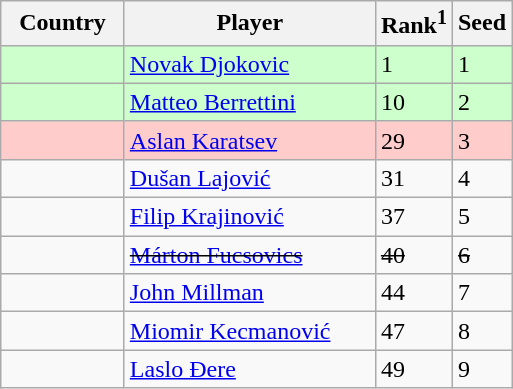<table class=wikitable>
<tr>
<th width="75">Country</th>
<th width="160">Player</th>
<th>Rank<sup>1</sup></th>
<th>Seed</th>
</tr>
<tr style="background:#cfc;">
<td></td>
<td><a href='#'>Novak Djokovic</a></td>
<td>1</td>
<td>1</td>
</tr>
<tr style="background:#cfc;">
<td></td>
<td><a href='#'>Matteo Berrettini</a></td>
<td>10</td>
<td>2</td>
</tr>
<tr style="background:#fcc;">
<td></td>
<td><a href='#'>Aslan Karatsev</a></td>
<td>29</td>
<td>3</td>
</tr>
<tr>
<td></td>
<td><a href='#'>Dušan Lajović</a></td>
<td>31</td>
<td>4</td>
</tr>
<tr>
<td></td>
<td><a href='#'>Filip Krajinović</a></td>
<td>37</td>
<td>5</td>
</tr>
<tr>
<td><s></s></td>
<td><s><a href='#'>Márton Fucsovics</a></s></td>
<td><s>40</s></td>
<td><s>6</s></td>
</tr>
<tr>
<td></td>
<td><a href='#'>John Millman</a></td>
<td>44</td>
<td>7</td>
</tr>
<tr>
<td></td>
<td><a href='#'>Miomir Kecmanović</a></td>
<td>47</td>
<td>8</td>
</tr>
<tr>
<td></td>
<td><a href='#'>Laslo Đere</a></td>
<td>49</td>
<td>9</td>
</tr>
</table>
